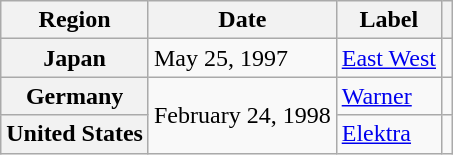<table class="wikitable plainrowheaders">
<tr>
<th scope="col">Region</th>
<th scope="col">Date</th>
<th scope="col">Label</th>
<th scope="col"></th>
</tr>
<tr>
<th scope="row">Japan</th>
<td>May 25, 1997</td>
<td><a href='#'>East West</a></td>
<td align="center"></td>
</tr>
<tr>
<th scope="row">Germany</th>
<td rowspan="2">February 24, 1998</td>
<td><a href='#'>Warner</a></td>
<td align="center"></td>
</tr>
<tr>
<th scope="row">United States</th>
<td><a href='#'>Elektra</a></td>
<td align="center"></td>
</tr>
</table>
